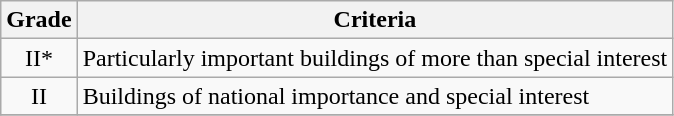<table class="wikitable" border="1">
<tr>
<th>Grade</th>
<th>Criteria</th>
</tr>
<tr>
<td align="center" >II*</td>
<td>Particularly important buildings of more than special interest</td>
</tr>
<tr>
<td align="center" >II</td>
<td>Buildings of national importance and special interest</td>
</tr>
<tr>
</tr>
</table>
